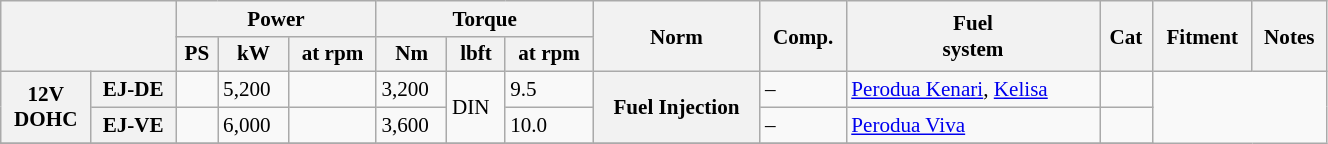<table class="wikitable" width="70%" style="font-size:88%;">
<tr>
<th rowspan="2" colspan="2"></th>
<th colspan="3">Power</th>
<th colspan="3">Torque</th>
<th rowspan="2">Norm</th>
<th rowspan="2">Comp.</th>
<th rowspan="2">Fuel<br>system</th>
<th rowspan="2">Cat</th>
<th rowspan="2">Fitment</th>
<th rowspan="2">Notes</th>
</tr>
<tr>
<th>PS</th>
<th>kW</th>
<th>at rpm</th>
<th>Nm</th>
<th>lbft</th>
<th>at rpm</th>
</tr>
<tr>
<th rowspan="2">12V<br>DOHC</th>
<th rowspan="1" width="50">EJ-DE</th>
<td></td>
<td>5,200</td>
<td></td>
<td>3,200</td>
<td rowspan="2">DIN</td>
<td rowspan="1">9.5</td>
<th rowspan="2">Fuel Injection</th>
<td>–</td>
<td><a href='#'>Perodua Kenari</a>, <a href='#'>Kelisa</a></td>
<td></td>
</tr>
<tr>
<th rowspan="1" width="50">EJ-VE</th>
<td></td>
<td>6,000</td>
<td></td>
<td>3,600</td>
<td rowspan="1">10.0</td>
<td>–</td>
<td><a href='#'>Perodua Viva</a></td>
<td></td>
</tr>
<tr>
</tr>
</table>
